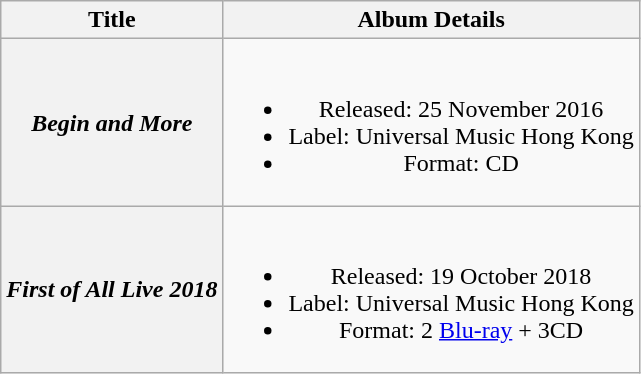<table class="wikitable plainrowheaders" style="text-align:center;">
<tr>
<th>Title</th>
<th>Album Details</th>
</tr>
<tr>
<th scope="row"><em>Begin and More</em></th>
<td><br><ul><li>Released: 25 November 2016</li><li>Label: Universal Music Hong Kong</li><li>Format: CD</li></ul></td>
</tr>
<tr>
<th scope="row"><em>First of All Live 2018</em></th>
<td><br><ul><li>Released: 19 October 2018</li><li>Label: Universal Music Hong Kong</li><li>Format: 2 <a href='#'>Blu-ray</a> + 3CD</li></ul></td>
</tr>
</table>
